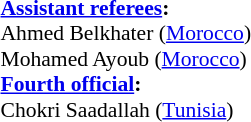<table width=100% style="font-size: 90%">
<tr>
<td><br><strong><a href='#'>Assistant referees</a>:</strong>
<br>Ahmed Belkhater (<a href='#'>Morocco</a>)
<br>Mohamed Ayoub (<a href='#'>Morocco</a>)
<br><strong><a href='#'>Fourth official</a>:</strong>
<br>Chokri Saadallah (<a href='#'>Tunisia</a>)</td>
</tr>
</table>
